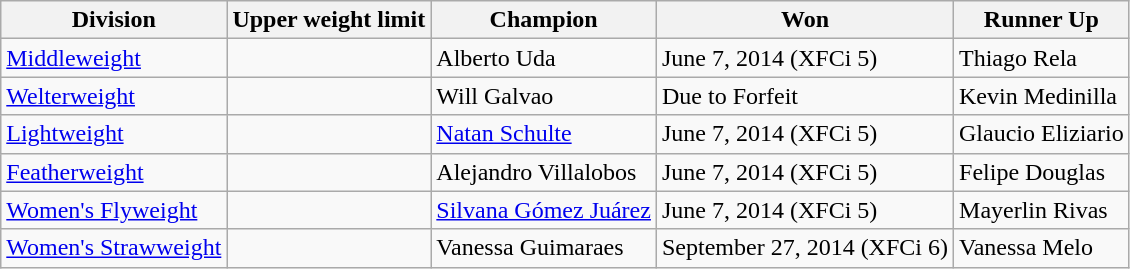<table class="wikitable">
<tr>
<th>Division</th>
<th>Upper weight limit</th>
<th>Champion</th>
<th>Won</th>
<th>Runner Up</th>
</tr>
<tr>
<td><a href='#'>Middleweight</a></td>
<td></td>
<td>Alberto Uda</td>
<td>June 7, 2014 (XFCi 5)</td>
<td>Thiago Rela</td>
</tr>
<tr>
<td><a href='#'>Welterweight</a></td>
<td></td>
<td>Will Galvao</td>
<td>Due to Forfeit</td>
<td>Kevin Medinilla</td>
</tr>
<tr>
<td><a href='#'>Lightweight</a></td>
<td></td>
<td><a href='#'>Natan Schulte</a></td>
<td>June 7, 2014 (XFCi 5)</td>
<td>Glaucio Eliziario</td>
</tr>
<tr>
<td><a href='#'>Featherweight</a></td>
<td></td>
<td>Alejandro Villalobos</td>
<td>June 7, 2014 (XFCi 5)</td>
<td>Felipe Douglas</td>
</tr>
<tr>
<td><a href='#'>Women's Flyweight</a></td>
<td></td>
<td><a href='#'>Silvana Gómez Juárez</a></td>
<td>June 7, 2014 (XFCi 5)</td>
<td>Mayerlin Rivas</td>
</tr>
<tr>
<td><a href='#'>Women's Strawweight</a></td>
<td></td>
<td>Vanessa Guimaraes</td>
<td>September 27, 2014 (XFCi 6)</td>
<td>Vanessa Melo</td>
</tr>
</table>
